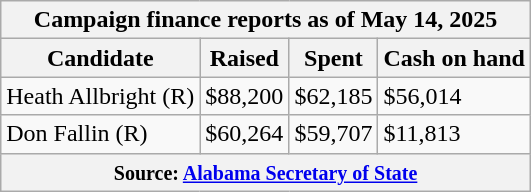<table class="wikitable sortable">
<tr>
<th colspan=4>Campaign finance reports as of May 14, 2025</th>
</tr>
<tr style="text-align:center;">
<th>Candidate</th>
<th>Raised</th>
<th>Spent</th>
<th>Cash on hand</th>
</tr>
<tr>
<td>Heath Allbright (R)</td>
<td>$88,200</td>
<td>$62,185</td>
<td>$56,014</td>
</tr>
<tr>
<td>Don Fallin (R)</td>
<td>$60,264</td>
<td>$59,707</td>
<td>$11,813</td>
</tr>
<tr>
<th colspan="4"><small>Source: <a href='#'>Alabama Secretary of State</a></small></th>
</tr>
</table>
